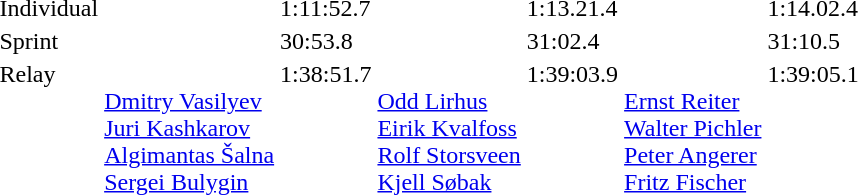<table>
<tr valign="top">
<td>Individual<br></td>
<td></td>
<td>1:11:52.7</td>
<td></td>
<td>1:13.21.4</td>
<td></td>
<td>1:14.02.4</td>
</tr>
<tr valign="top">
<td>Sprint<br></td>
<td></td>
<td>30:53.8</td>
<td></td>
<td>31:02.4</td>
<td></td>
<td>31:10.5</td>
</tr>
<tr valign="top">
<td>Relay<br></td>
<td><br><a href='#'>Dmitry Vasilyev</a><br><a href='#'>Juri Kashkarov</a><br><a href='#'>Algimantas Šalna</a><br><a href='#'>Sergei Bulygin</a></td>
<td>1:38:51.7</td>
<td><br><a href='#'>Odd Lirhus</a><br><a href='#'>Eirik Kvalfoss</a><br><a href='#'>Rolf Storsveen</a><br><a href='#'>Kjell Søbak</a></td>
<td>1:39:03.9</td>
<td><br><a href='#'>Ernst Reiter</a><br><a href='#'>Walter Pichler</a><br><a href='#'>Peter Angerer</a><br><a href='#'>Fritz Fischer</a></td>
<td>1:39:05.1</td>
</tr>
</table>
